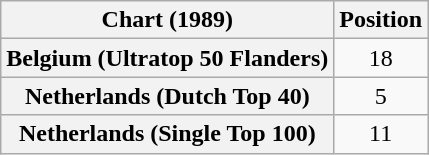<table class="wikitable sortable plainrowheaders" style="text-align:center;">
<tr>
<th scope="col">Chart (1989)</th>
<th scope="col">Position</th>
</tr>
<tr>
<th scope="row">Belgium (Ultratop 50 Flanders)</th>
<td>18</td>
</tr>
<tr>
<th scope="row">Netherlands (Dutch Top 40)</th>
<td>5</td>
</tr>
<tr>
<th scope="row">Netherlands (Single Top 100)</th>
<td>11</td>
</tr>
</table>
